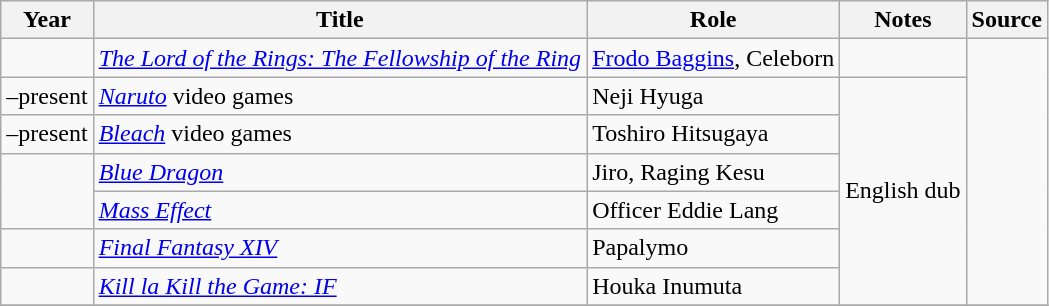<table class="wikitable sortable plainrowheaders">
<tr>
<th>Year</th>
<th>Title</th>
<th>Role</th>
<th class="unsortable">Notes</th>
<th class="unsortable">Source</th>
</tr>
<tr>
<td></td>
<td><em><a href='#'>The Lord of the Rings: The Fellowship of the Ring</a></em></td>
<td><a href='#'>Frodo Baggins</a>, Celeborn</td>
<td></td>
<td rowspan="7"></td>
</tr>
<tr>
<td>–present</td>
<td><em><a href='#'>Naruto</a></em> video games</td>
<td>Neji Hyuga</td>
<td rowspan="6">English dub</td>
</tr>
<tr>
<td>–present</td>
<td><em><a href='#'>Bleach</a></em> video games</td>
<td>Toshiro Hitsugaya</td>
</tr>
<tr>
<td rowspan="2"></td>
<td><em><a href='#'>Blue Dragon</a></em></td>
<td>Jiro, Raging Kesu</td>
</tr>
<tr>
<td><em><a href='#'>Mass Effect</a></em></td>
<td>Officer Eddie Lang</td>
</tr>
<tr>
<td></td>
<td><em><a href='#'>Final Fantasy XIV</a></em></td>
<td>Papalymo</td>
</tr>
<tr>
<td></td>
<td><em><a href='#'>Kill la Kill the Game: IF</a></em></td>
<td>Houka Inumuta</td>
</tr>
<tr>
</tr>
</table>
